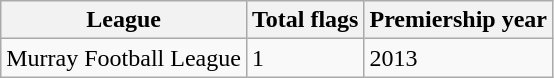<table class="wikitable">
<tr>
<th>League</th>
<th>Total flags</th>
<th>Premiership year</th>
</tr>
<tr>
<td>Murray Football League</td>
<td>1</td>
<td>2013</td>
</tr>
</table>
